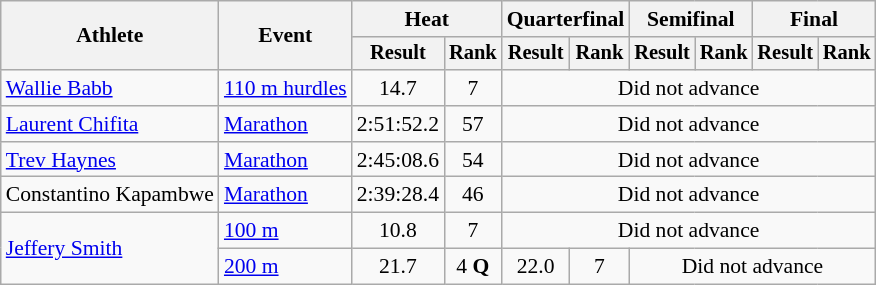<table class="wikitable" style="font-size:90%">
<tr>
<th rowspan="2">Athlete</th>
<th rowspan="2">Event</th>
<th colspan="2">Heat</th>
<th colspan="2">Quarterfinal</th>
<th colspan="2">Semifinal</th>
<th colspan="2">Final</th>
</tr>
<tr style="font-size:95%">
<th>Result</th>
<th>Rank</th>
<th>Result</th>
<th>Rank</th>
<th>Result</th>
<th>Rank</th>
<th>Result</th>
<th>Rank</th>
</tr>
<tr align=center>
<td align=left><a href='#'>Wallie Babb</a></td>
<td align=left><a href='#'>110 m hurdles</a></td>
<td>14.7</td>
<td>7</td>
<td colspan=6>Did not advance</td>
</tr>
<tr align=center>
<td align=left><a href='#'>Laurent Chifita</a></td>
<td align=left><a href='#'>Marathon</a></td>
<td>2:51:52.2</td>
<td>57</td>
<td colspan=6>Did not advance</td>
</tr>
<tr align=center>
<td align=left><a href='#'>Trev Haynes</a></td>
<td align=left><a href='#'>Marathon</a></td>
<td>2:45:08.6</td>
<td>54</td>
<td colspan=6>Did not advance</td>
</tr>
<tr align=center>
<td align=left>Constantino Kapambwe</td>
<td align=left><a href='#'>Marathon</a></td>
<td>2:39:28.4</td>
<td>46</td>
<td colspan=6>Did not advance</td>
</tr>
<tr align=center>
<td align=left rowspan=2><a href='#'>Jeffery Smith</a></td>
<td align=left><a href='#'>100 m</a></td>
<td>10.8</td>
<td>7</td>
<td colspan=6>Did not advance</td>
</tr>
<tr align=center>
<td align=left><a href='#'>200 m</a></td>
<td>21.7</td>
<td>4 <strong>Q</strong></td>
<td>22.0</td>
<td>7</td>
<td colspan=6>Did not advance</td>
</tr>
</table>
